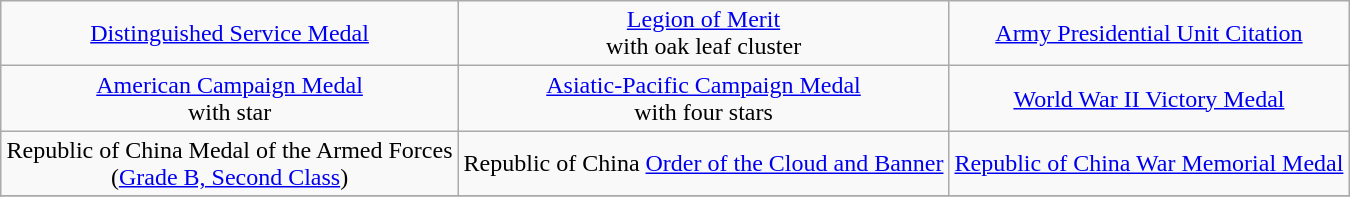<table class="wikitable" style="margin:1em auto; text-align:center;">
<tr>
<td><a href='#'>Distinguished Service Medal</a></td>
<td><a href='#'>Legion of Merit</a> <br>with oak leaf cluster</td>
<td><a href='#'>Army Presidential Unit Citation</a></td>
</tr>
<tr>
<td><a href='#'>American Campaign Medal</a> <br>with star</td>
<td><a href='#'>Asiatic-Pacific Campaign Medal</a> <br>with four stars</td>
<td><a href='#'>World War II Victory Medal</a></td>
</tr>
<tr>
<td>Republic of China Medal of the Armed Forces <br>(<a href='#'>Grade B, Second Class</a>)</td>
<td>Republic of China <a href='#'>Order of the Cloud and Banner</a></td>
<td><a href='#'>Republic of China War Memorial Medal</a></td>
</tr>
<tr>
</tr>
</table>
